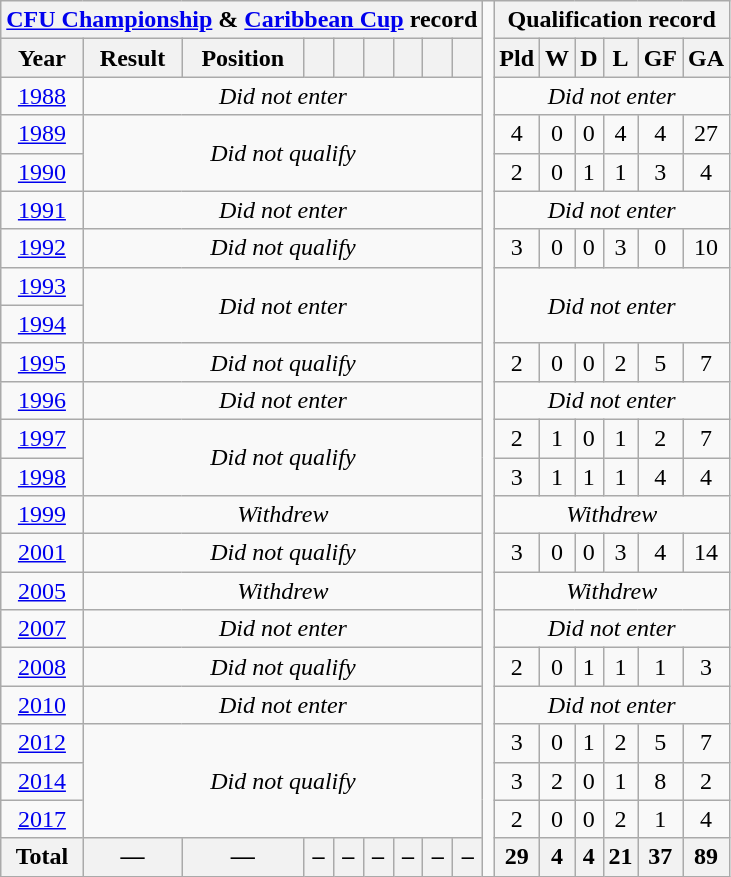<table class="wikitable" style="text-align: center;">
<tr>
<th colspan=9><a href='#'>CFU Championship</a> & <a href='#'>Caribbean Cup</a> record</th>
<td rowspan=23></td>
<th colspan=6>Qualification record</th>
</tr>
<tr>
<th>Year</th>
<th>Result</th>
<th>Position</th>
<th></th>
<th></th>
<th></th>
<th></th>
<th></th>
<th></th>
<th>Pld</th>
<th>W</th>
<th>D</th>
<th>L</th>
<th>GF</th>
<th>GA</th>
</tr>
<tr>
<td> <a href='#'>1988</a></td>
<td colspan=8><em>Did not enter</em></td>
<td colspan=6><em>Did not enter</em></td>
</tr>
<tr>
<td> <a href='#'>1989</a></td>
<td colspan=8 rowspan=2><em>Did not qualify</em></td>
<td>4</td>
<td>0</td>
<td>0</td>
<td>4</td>
<td>4</td>
<td>27</td>
</tr>
<tr>
<td> <a href='#'>1990</a></td>
<td>2</td>
<td>0</td>
<td>1</td>
<td>1</td>
<td>3</td>
<td>4</td>
</tr>
<tr>
<td> <a href='#'>1991</a></td>
<td colspan=8><em>Did not enter</em></td>
<td colspan=6><em>Did not enter</em></td>
</tr>
<tr>
<td> <a href='#'>1992</a></td>
<td colspan=8><em>Did not qualify</em></td>
<td>3</td>
<td>0</td>
<td>0</td>
<td>3</td>
<td>0</td>
<td>10</td>
</tr>
<tr>
<td> <a href='#'>1993</a></td>
<td colspan=8 rowspan=2><em>Did not enter</em></td>
<td colspan=6 rowspan=2><em>Did not enter</em></td>
</tr>
<tr>
<td> <a href='#'>1994</a></td>
</tr>
<tr>
<td>  <a href='#'>1995</a></td>
<td colspan=8><em>Did not qualify</em></td>
<td>2</td>
<td>0</td>
<td>0</td>
<td>2</td>
<td>5</td>
<td>7</td>
</tr>
<tr>
<td> <a href='#'>1996</a></td>
<td colspan=8><em>Did not enter</em></td>
<td colspan=6><em>Did not enter</em></td>
</tr>
<tr>
<td>  <a href='#'>1997</a></td>
<td rowspan=2 colspan=8><em>Did not qualify</em></td>
<td>2</td>
<td>1</td>
<td>0</td>
<td>1</td>
<td>2</td>
<td>7</td>
</tr>
<tr>
<td>  <a href='#'>1998</a></td>
<td>3</td>
<td>1</td>
<td>1</td>
<td>1</td>
<td>4</td>
<td>4</td>
</tr>
<tr>
<td> <a href='#'>1999</a></td>
<td colspan=8><em>Withdrew</em></td>
<td colspan=6><em>Withdrew</em></td>
</tr>
<tr>
<td> <a href='#'>2001</a></td>
<td colspan=8><em>Did not qualify</em></td>
<td>3</td>
<td>0</td>
<td>0</td>
<td>3</td>
<td>4</td>
<td>14</td>
</tr>
<tr>
<td> <a href='#'>2005</a></td>
<td colspan=8><em>Withdrew</em></td>
<td colspan=6><em>Withdrew</em></td>
</tr>
<tr>
<td> <a href='#'>2007</a></td>
<td colspan=8><em>Did not enter</em></td>
<td colspan=6><em>Did not enter</em></td>
</tr>
<tr>
<td> <a href='#'>2008</a></td>
<td colspan=8><em>Did not qualify</em></td>
<td>2</td>
<td>0</td>
<td>1</td>
<td>1</td>
<td>1</td>
<td>3</td>
</tr>
<tr>
<td> <a href='#'>2010</a></td>
<td colspan=8><em>Did not enter</em></td>
<td colspan=6><em>Did not enter</em></td>
</tr>
<tr>
<td> <a href='#'>2012</a></td>
<td colspan=8 rowspan=3><em>Did not qualify</em></td>
<td>3</td>
<td>0</td>
<td>1</td>
<td>2</td>
<td>5</td>
<td>7</td>
</tr>
<tr>
<td> <a href='#'>2014</a></td>
<td>3</td>
<td>2</td>
<td>0</td>
<td>1</td>
<td>8</td>
<td>2</td>
</tr>
<tr>
<td> <a href='#'>2017</a></td>
<td>2</td>
<td>0</td>
<td>0</td>
<td>2</td>
<td>1</td>
<td>4</td>
</tr>
<tr>
<th>Total</th>
<th>—</th>
<th>—</th>
<th>–</th>
<th>–</th>
<th>–</th>
<th>–</th>
<th>–</th>
<th>–</th>
<th>29</th>
<th>4</th>
<th>4</th>
<th>21</th>
<th>37</th>
<th>89</th>
</tr>
</table>
